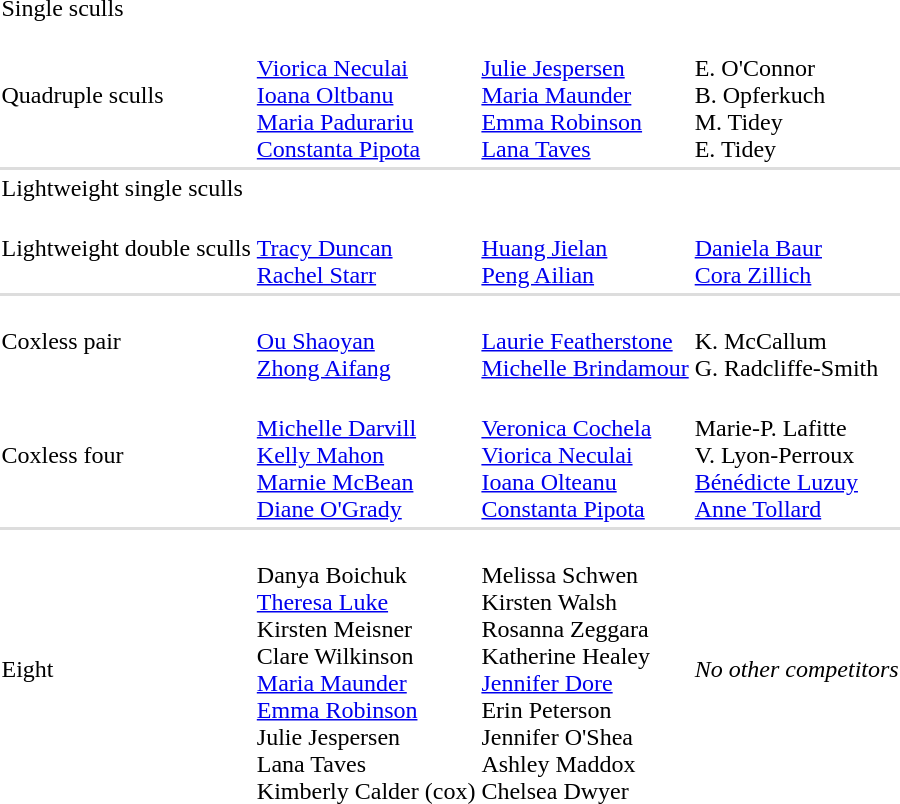<table>
<tr>
<td>Single sculls</td>
<td></td>
<td></td>
<td></td>
</tr>
<tr>
<td>Quadruple sculls</td>
<td><br><a href='#'>Viorica Neculai</a><br><a href='#'>Ioana Oltbanu</a><br><a href='#'>Maria Padurariu</a><br><a href='#'>Constanta Pipota</a></td>
<td><br><a href='#'>Julie Jespersen</a><br><a href='#'>Maria Maunder</a><br><a href='#'>Emma Robinson</a><br><a href='#'>Lana Taves</a></td>
<td><br>E. O'Connor<br>B. Opferkuch<br>M. Tidey<br>E. Tidey</td>
</tr>
<tr bgcolor=#DDDDDD>
<td colspan=7></td>
</tr>
<tr>
<td>Lightweight single sculls</td>
<td></td>
<td></td>
<td></td>
</tr>
<tr>
<td>Lightweight double sculls</td>
<td><br><a href='#'>Tracy Duncan</a><br><a href='#'>Rachel Starr</a></td>
<td><br><a href='#'>Huang Jielan</a><br><a href='#'>Peng Ailian</a></td>
<td><br><a href='#'>Daniela Baur</a><br><a href='#'>Cora Zillich</a></td>
</tr>
<tr bgcolor=#DDDDDD>
<td colspan=7></td>
</tr>
<tr>
<td>Coxless pair</td>
<td><br><a href='#'>Ou Shaoyan</a><br><a href='#'>Zhong Aifang</a></td>
<td><br><a href='#'>Laurie Featherstone</a><br><a href='#'>Michelle Brindamour</a></td>
<td><br>K. McCallum<br>G. Radcliffe-Smith</td>
</tr>
<tr>
<td>Coxless four</td>
<td><br><a href='#'>Michelle Darvill</a><br><a href='#'>Kelly Mahon</a><br><a href='#'>Marnie McBean</a><br><a href='#'>Diane O'Grady</a></td>
<td><br><a href='#'>Veronica Cochela</a><br><a href='#'>Viorica Neculai</a><br><a href='#'>Ioana Olteanu</a><br><a href='#'>Constanta Pipota</a></td>
<td><br>Marie-P. Lafitte<br>V. Lyon-Perroux<br><a href='#'>Bénédicte Luzuy</a><br><a href='#'>Anne Tollard</a></td>
</tr>
<tr bgcolor=#DDDDDD>
<td colspan=7></td>
</tr>
<tr>
<td>Eight</td>
<td><br>Danya Boichuk<br><a href='#'>Theresa Luke</a><br>Kirsten Meisner<br>Clare Wilkinson<br><a href='#'>Maria Maunder</a><br><a href='#'>Emma Robinson</a><br>Julie Jespersen<br>Lana Taves<br>Kimberly Calder (cox)</td>
<td><br>Melissa Schwen<br>Kirsten Walsh<br>Rosanna Zeggara<br>Katherine Healey<br><a href='#'>Jennifer Dore</a><br>Erin Peterson<br>Jennifer O'Shea<br>Ashley Maddox<br>Chelsea Dwyer</td>
<td><em>No other competitors</em></td>
</tr>
</table>
